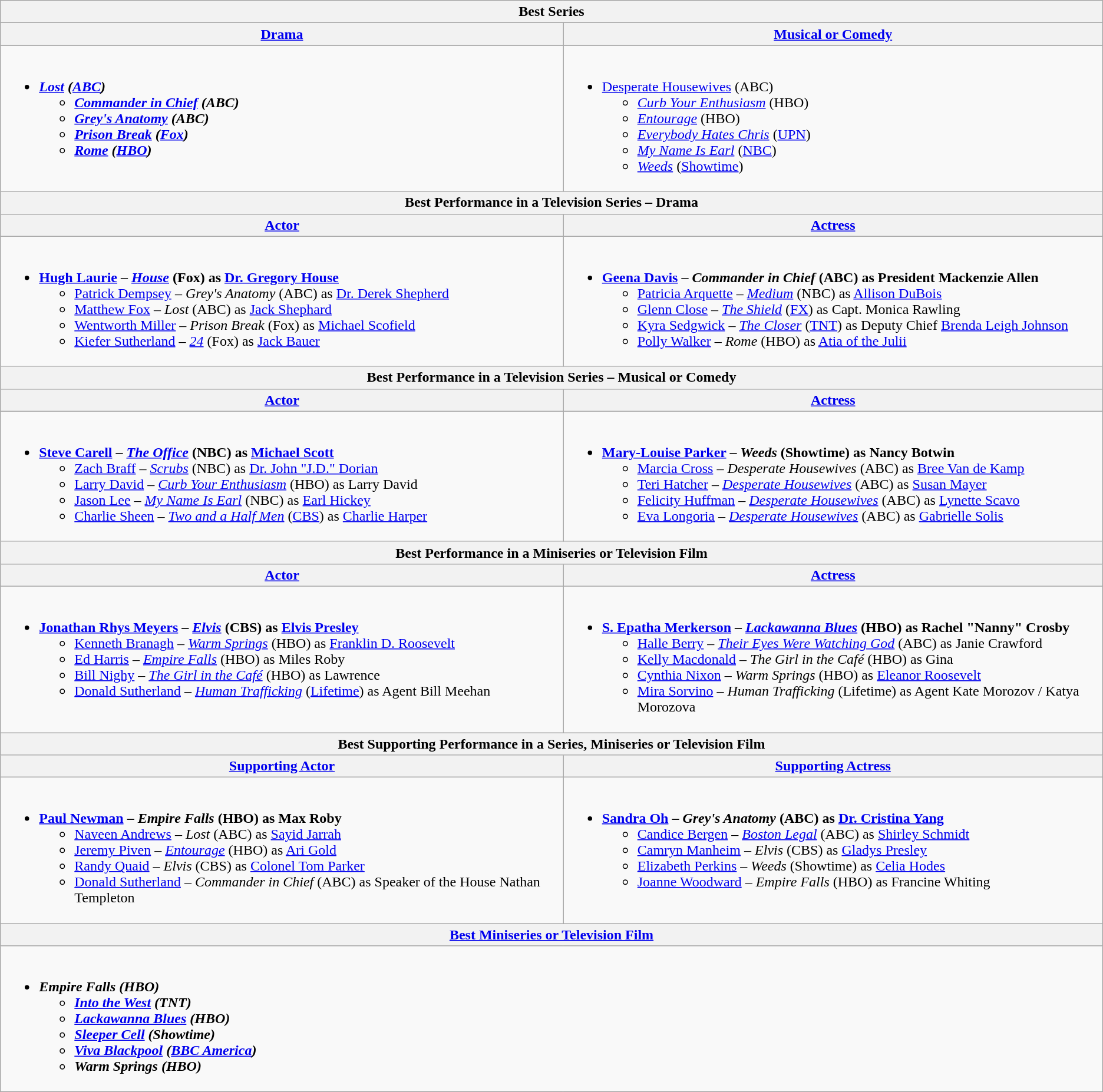<table class=wikitable style="width=100%">
<tr>
<th colspan=2>Best Series</th>
</tr>
<tr>
<th style="width=50%"><a href='#'>Drama</a></th>
<th style="width=50%"><a href='#'>Musical or Comedy</a></th>
</tr>
<tr>
<td valign="top"><br><ul><li><strong><em><a href='#'>Lost</a><em> (<a href='#'>ABC</a>)<strong><ul><li></em><a href='#'>Commander in Chief</a><em> (ABC)</li><li></em><a href='#'>Grey's Anatomy</a><em> (ABC)</li><li></em><a href='#'>Prison Break</a><em> (<a href='#'>Fox</a>)</li><li></em><a href='#'>Rome</a><em> (<a href='#'>HBO</a>)</li></ul></li></ul></td>
<td valign="top"><br><ul><li></em></strong><a href='#'>Desperate Housewives</a></em> (ABC)</strong><ul><li><em><a href='#'>Curb Your Enthusiasm</a></em> (HBO)</li><li><em><a href='#'>Entourage</a></em> (HBO)</li><li><em><a href='#'>Everybody Hates Chris</a></em> (<a href='#'>UPN</a>)</li><li><em><a href='#'>My Name Is Earl</a></em> (<a href='#'>NBC</a>)</li><li><em><a href='#'>Weeds</a></em> (<a href='#'>Showtime</a>)</li></ul></li></ul></td>
</tr>
<tr>
<th colspan=2>Best Performance in a Television Series – Drama</th>
</tr>
<tr>
<th><a href='#'>Actor</a></th>
<th><a href='#'>Actress</a></th>
</tr>
<tr>
<td valign="top"><br><ul><li><strong><a href='#'>Hugh Laurie</a> – <em><a href='#'>House</a></em> (Fox) as <a href='#'>Dr. Gregory House</a></strong><ul><li><a href='#'>Patrick Dempsey</a> – <em>Grey's Anatomy</em> (ABC) as <a href='#'>Dr. Derek Shepherd</a></li><li><a href='#'>Matthew Fox</a> – <em>Lost</em> (ABC) as <a href='#'>Jack Shephard</a></li><li><a href='#'>Wentworth Miller</a> – <em>Prison Break</em> (Fox) as <a href='#'>Michael Scofield</a></li><li><a href='#'>Kiefer Sutherland</a> – <em><a href='#'>24</a></em> (Fox) as <a href='#'>Jack Bauer</a></li></ul></li></ul></td>
<td valign="top"><br><ul><li><strong><a href='#'>Geena Davis</a> – <em>Commander in Chief</em> (ABC) as President Mackenzie Allen</strong><ul><li><a href='#'>Patricia Arquette</a> – <em><a href='#'>Medium</a></em> (NBC) as <a href='#'>Allison DuBois</a></li><li><a href='#'>Glenn Close</a> – <em><a href='#'>The Shield</a></em> (<a href='#'>FX</a>) as Capt. Monica Rawling</li><li><a href='#'>Kyra Sedgwick</a> – <em><a href='#'>The Closer</a></em> (<a href='#'>TNT</a>) as Deputy Chief <a href='#'>Brenda Leigh Johnson</a></li><li><a href='#'>Polly Walker</a> – <em>Rome</em> (HBO) as <a href='#'>Atia of the Julii</a></li></ul></li></ul></td>
</tr>
<tr>
<th colspan=2>Best Performance in a Television Series – Musical or Comedy</th>
</tr>
<tr>
<th><a href='#'>Actor</a></th>
<th><a href='#'>Actress</a></th>
</tr>
<tr>
<td valign="top"><br><ul><li><strong><a href='#'>Steve Carell</a> – <em><a href='#'>The Office</a></em> (NBC) as <a href='#'>Michael Scott</a></strong><ul><li><a href='#'>Zach Braff</a> – <em><a href='#'>Scrubs</a></em> (NBC) as <a href='#'>Dr. John "J.D." Dorian</a></li><li><a href='#'>Larry David</a> – <em><a href='#'>Curb Your Enthusiasm</a></em> (HBO) as Larry David</li><li><a href='#'>Jason Lee</a> – <em><a href='#'>My Name Is Earl</a></em> (NBC) as <a href='#'>Earl Hickey</a></li><li><a href='#'>Charlie Sheen</a> – <em><a href='#'>Two and a Half Men</a></em> (<a href='#'>CBS</a>) as <a href='#'>Charlie Harper</a></li></ul></li></ul></td>
<td valign="top"><br><ul><li><strong><a href='#'>Mary-Louise Parker</a> – <em>Weeds</em> (Showtime) as Nancy Botwin</strong><ul><li><a href='#'>Marcia Cross</a> – <em>Desperate Housewives</em> (ABC) as <a href='#'>Bree Van de Kamp</a></li><li><a href='#'>Teri Hatcher</a> – <em><a href='#'>Desperate Housewives</a></em> (ABC) as <a href='#'>Susan Mayer</a></li><li><a href='#'>Felicity Huffman</a> – <em><a href='#'>Desperate Housewives</a></em> (ABC) as <a href='#'>Lynette Scavo</a></li><li><a href='#'>Eva Longoria</a> – <em><a href='#'>Desperate Housewives</a></em> (ABC) as <a href='#'>Gabrielle Solis</a></li></ul></li></ul></td>
</tr>
<tr>
<th colspan=2>Best Performance in a Miniseries or Television Film</th>
</tr>
<tr>
<th><a href='#'>Actor</a></th>
<th><a href='#'>Actress</a></th>
</tr>
<tr>
<td valign="top"><br><ul><li><strong><a href='#'>Jonathan Rhys Meyers</a> – <em><a href='#'>Elvis</a></em> (CBS) as <a href='#'>Elvis Presley</a></strong><ul><li><a href='#'>Kenneth Branagh</a> – <em><a href='#'>Warm Springs</a></em> (HBO) as <a href='#'>Franklin D. Roosevelt</a></li><li><a href='#'>Ed Harris</a> – <em><a href='#'>Empire Falls</a></em> (HBO) as Miles Roby</li><li><a href='#'>Bill Nighy</a> – <em><a href='#'>The Girl in the Café</a></em> (HBO) as Lawrence</li><li><a href='#'>Donald Sutherland</a> – <em><a href='#'>Human Trafficking</a></em> (<a href='#'>Lifetime</a>) as Agent Bill Meehan</li></ul></li></ul></td>
<td valign="top"><br><ul><li><strong><a href='#'>S. Epatha Merkerson</a> – <em><a href='#'>Lackawanna Blues</a></em> (HBO) as Rachel "Nanny" Crosby</strong><ul><li><a href='#'>Halle Berry</a> – <em><a href='#'>Their Eyes Were Watching God</a></em> (ABC) as Janie Crawford</li><li><a href='#'>Kelly Macdonald</a> – <em>The Girl in the Café</em> (HBO) as Gina</li><li><a href='#'>Cynthia Nixon</a> – <em>Warm Springs</em> (HBO) as <a href='#'>Eleanor Roosevelt</a></li><li><a href='#'>Mira Sorvino</a> – <em>Human Trafficking</em> (Lifetime) as Agent Kate Morozov / Katya Morozova</li></ul></li></ul></td>
</tr>
<tr>
<th colspan=2>Best Supporting Performance in a Series, Miniseries or Television Film</th>
</tr>
<tr>
<th><a href='#'>Supporting Actor</a></th>
<th><a href='#'>Supporting Actress</a></th>
</tr>
<tr>
<td valign="top"><br><ul><li><strong><a href='#'>Paul Newman</a> – <em>Empire Falls</em> (HBO) as Max Roby</strong><ul><li><a href='#'>Naveen Andrews</a> – <em>Lost</em> (ABC) as <a href='#'>Sayid Jarrah</a></li><li><a href='#'>Jeremy Piven</a> – <em><a href='#'>Entourage</a></em> (HBO) as <a href='#'>Ari Gold</a></li><li><a href='#'>Randy Quaid</a> – <em>Elvis</em> (CBS) as <a href='#'>Colonel Tom Parker</a></li><li><a href='#'>Donald Sutherland</a> – <em>Commander in Chief</em> (ABC) as Speaker of the House Nathan Templeton</li></ul></li></ul></td>
<td valign="top"><br><ul><li><strong><a href='#'>Sandra Oh</a> – <em>Grey's Anatomy</em> (ABC) as <a href='#'>Dr. Cristina Yang</a></strong><ul><li><a href='#'>Candice Bergen</a> – <em><a href='#'>Boston Legal</a></em> (ABC) as <a href='#'>Shirley Schmidt</a></li><li><a href='#'>Camryn Manheim</a> – <em>Elvis</em> (CBS) as <a href='#'>Gladys Presley</a></li><li><a href='#'>Elizabeth Perkins</a> – <em>Weeds</em> (Showtime) as <a href='#'>Celia Hodes</a></li><li><a href='#'>Joanne Woodward</a> – <em>Empire Falls</em> (HBO) as Francine Whiting</li></ul></li></ul></td>
</tr>
<tr>
<th colspan=2><a href='#'>Best Miniseries or Television Film</a></th>
</tr>
<tr>
<td colspan=2 style="vertical-align:top;"><br><ul><li><strong><em>Empire Falls<em> (HBO)<strong><ul><li></em><a href='#'>Into the West</a><em> (TNT)</li><li></em><a href='#'>Lackawanna Blues</a><em> (HBO)</li><li></em><a href='#'>Sleeper Cell</a><em> (Showtime)</li><li></em><a href='#'>Viva Blackpool</a><em> (<a href='#'>BBC America</a>)</li><li></em>Warm Springs<em> (HBO)</li></ul></li></ul></td>
</tr>
</table>
